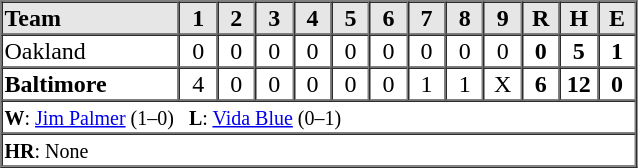<table border=1 cellspacing=0 width=425 style="margin-left:3em;">
<tr style="text-align:center; background-color:#e6e6e6;">
<th align=left width=28%>Team</th>
<th width=6%>1</th>
<th width=6%>2</th>
<th width=6%>3</th>
<th width=6%>4</th>
<th width=6%>5</th>
<th width=6%>6</th>
<th width=6%>7</th>
<th width=6%>8</th>
<th width=6%>9</th>
<th width=6%>R</th>
<th width=6%>H</th>
<th width=6%>E</th>
</tr>
<tr style="text-align:center;">
<td align=left>Oakland</td>
<td>0</td>
<td>0</td>
<td>0</td>
<td>0</td>
<td>0</td>
<td>0</td>
<td>0</td>
<td>0</td>
<td>0</td>
<td><strong>0</strong></td>
<td><strong>5</strong></td>
<td><strong>1</strong></td>
</tr>
<tr style="text-align:center;">
<td align=left><strong>Baltimore</strong></td>
<td>4</td>
<td>0</td>
<td>0</td>
<td>0</td>
<td>0</td>
<td>0</td>
<td>1</td>
<td>1</td>
<td>X</td>
<td><strong>6</strong></td>
<td><strong>12</strong></td>
<td><strong>0</strong></td>
</tr>
<tr style="text-align:left;">
<td colspan=13><small><strong>W</strong>: <a href='#'>Jim Palmer</a> (1–0)   <strong>L</strong>: <a href='#'>Vida Blue</a> (0–1)   </small></td>
</tr>
<tr style="text-align:left;">
<td colspan=13><small><strong>HR</strong>: None</small></td>
</tr>
</table>
